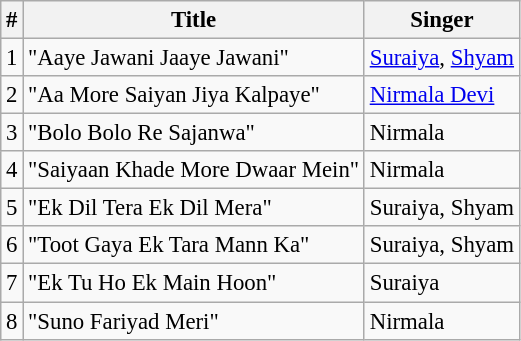<table class="wikitable" style="font-size:95%;">
<tr>
<th>#</th>
<th>Title</th>
<th>Singer</th>
</tr>
<tr>
<td>1</td>
<td>"Aaye Jawani Jaaye Jawani"</td>
<td><a href='#'>Suraiya</a>, <a href='#'>Shyam</a></td>
</tr>
<tr>
<td>2</td>
<td>"Aa More Saiyan Jiya Kalpaye"</td>
<td><a href='#'>Nirmala Devi</a></td>
</tr>
<tr>
<td>3</td>
<td>"Bolo Bolo Re Sajanwa"</td>
<td>Nirmala</td>
</tr>
<tr>
<td>4</td>
<td>"Saiyaan Khade More Dwaar Mein"</td>
<td>Nirmala</td>
</tr>
<tr>
<td>5</td>
<td>"Ek Dil Tera Ek Dil Mera"</td>
<td>Suraiya, Shyam</td>
</tr>
<tr>
<td>6</td>
<td>"Toot Gaya Ek Tara Mann Ka"</td>
<td>Suraiya, Shyam</td>
</tr>
<tr>
<td>7</td>
<td>"Ek Tu Ho Ek Main Hoon"</td>
<td>Suraiya</td>
</tr>
<tr>
<td>8</td>
<td>"Suno Fariyad Meri"</td>
<td>Nirmala</td>
</tr>
</table>
